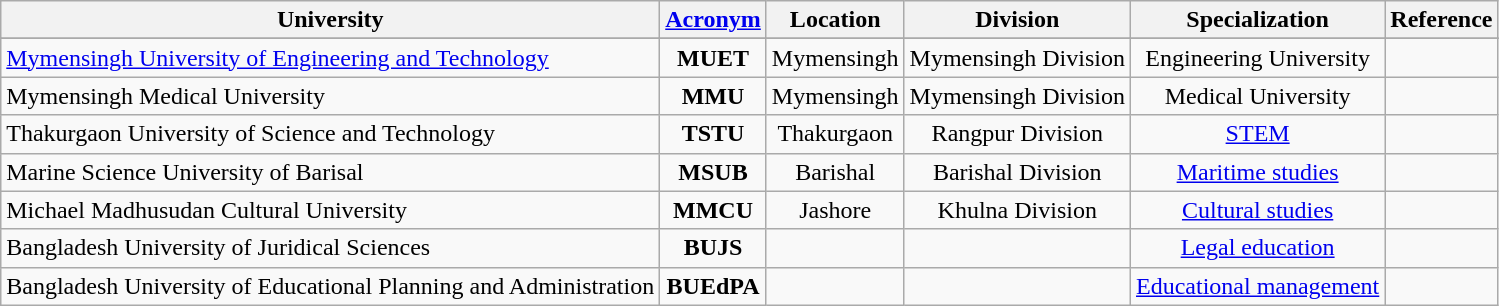<table class="wikitable sortable">
<tr>
<th>University</th>
<th class="unsortable"><a href='#'>Acronym</a></th>
<th>Location</th>
<th>Division</th>
<th>Specialization</th>
<th>Reference</th>
</tr>
<tr>
</tr>
<tr>
<td><a href='#'>Mymensingh University of Engineering and Technology</a></td>
<td style="text-align:center;"><strong>MUET</strong></td>
<td style="text-align:center;">Mymensingh</td>
<td style="text-align:center;">Mymensingh Division</td>
<td style="text-align:center;">Engineering University</td>
<td style="text-align:center;"></td>
</tr>
<tr>
<td>Mymensingh Medical University</td>
<td style="text-align:center;"><strong>MMU</strong></td>
<td style="text-align:center;">Mymensingh</td>
<td style="text-align:center;">Mymensingh Division</td>
<td style="text-align:center;">Medical University</td>
<td style="text-align:center;"></td>
</tr>
<tr>
<td>Thakurgaon University of Science and Technology</td>
<td style="text-align:center;"><strong>TSTU</strong></td>
<td style="text-align:center;">Thakurgaon</td>
<td style="text-align:center;">Rangpur Division</td>
<td style="text-align:center;"><a href='#'>STEM</a></td>
<td style="text-align:center;"></td>
</tr>
<tr>
<td>Marine Science University of Barisal</td>
<td style="text-align:center;"><strong>MSUB</strong></td>
<td style="text-align:center;">Barishal</td>
<td style="text-align:center;">Barishal Division</td>
<td style="text-align:center;"><a href='#'>Maritime studies</a></td>
<td style="text-align:center;"></td>
</tr>
<tr>
<td>Michael Madhusudan Cultural University</td>
<td style="text-align:center;"><strong>MMCU</strong></td>
<td style="text-align:center;">Jashore</td>
<td style="text-align:center;">Khulna Division</td>
<td style="text-align:center;"><a href='#'>Cultural studies</a></td>
<td style="text-align:center;"></td>
</tr>
<tr>
<td>Bangladesh University of Juridical Sciences</td>
<td style="text-align:center;"><strong>BUJS</strong></td>
<td style="text-align:center;"></td>
<td style="text-align:center;"></td>
<td style="text-align:center;"><a href='#'>Legal education</a></td>
<td style="text-align:center;"></td>
</tr>
<tr>
<td>Bangladesh University of Educational Planning and Administration</td>
<td style="text-align:center;"><strong>BUEdPA</strong></td>
<td style="text-align:center;"></td>
<td style="text-align:center;"></td>
<td style="text-align:center;"><a href='#'>Educational management</a></td>
<td style="text-align:center;"></td>
</tr>
</table>
